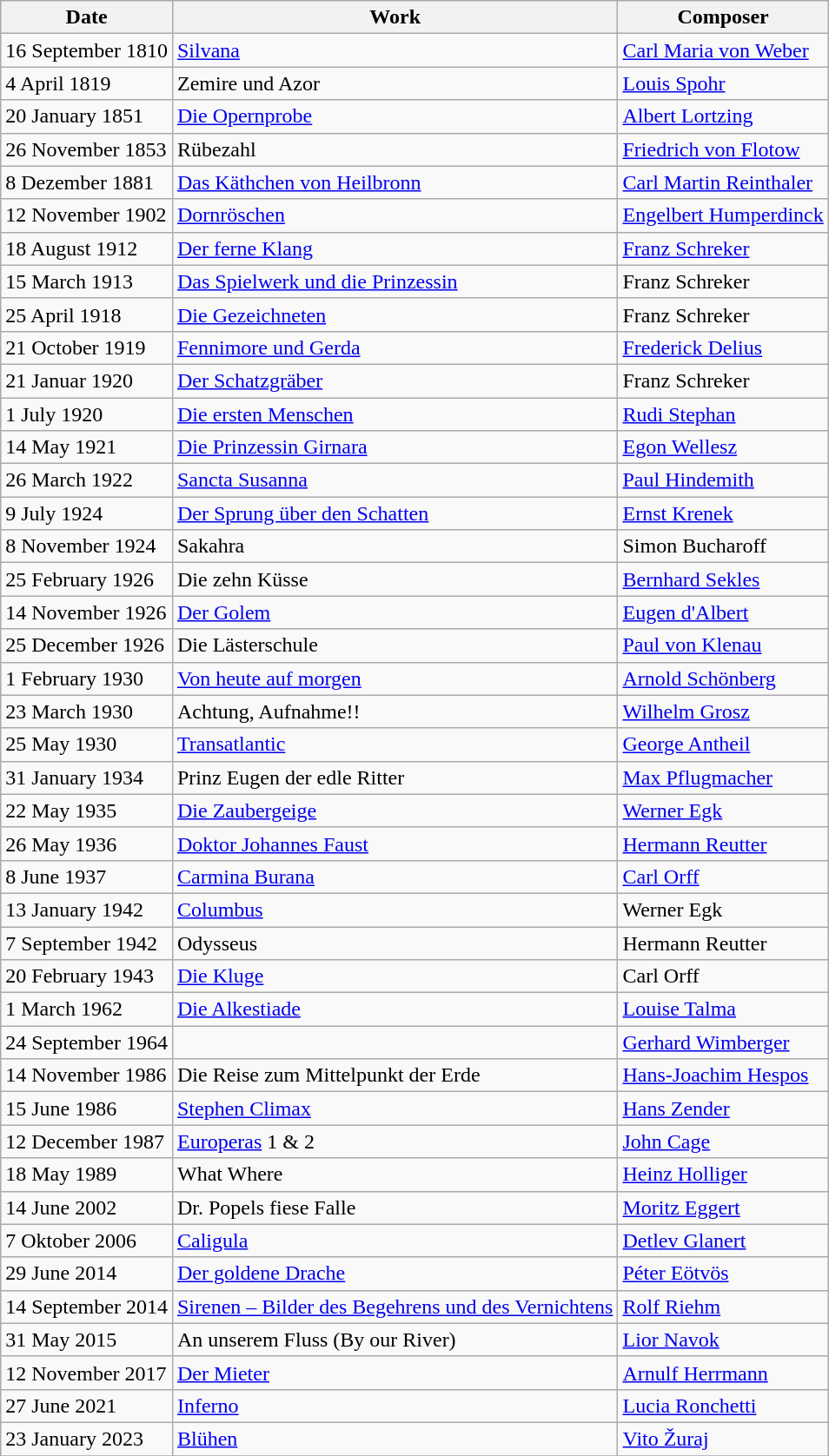<table class="wikitable">
<tr class="hintergrundfarbe5">
<th>Date</th>
<th>Work</th>
<th>Composer</th>
</tr>
<tr>
<td>16 September 1810</td>
<td><a href='#'>Silvana</a></td>
<td><a href='#'>Carl Maria von Weber</a></td>
</tr>
<tr>
<td>4 April 1819</td>
<td>Zemire und Azor</td>
<td><a href='#'>Louis Spohr</a></td>
</tr>
<tr>
<td>20 January 1851</td>
<td><a href='#'>Die Opernprobe</a></td>
<td><a href='#'>Albert Lortzing</a></td>
</tr>
<tr>
<td>26 November 1853</td>
<td>Rübezahl</td>
<td><a href='#'>Friedrich von Flotow</a></td>
</tr>
<tr>
<td>8 Dezember 1881</td>
<td><a href='#'>Das Käthchen von Heilbronn</a></td>
<td><a href='#'>Carl Martin Reinthaler</a></td>
</tr>
<tr>
<td>12 November 1902</td>
<td><a href='#'>Dornröschen</a></td>
<td><a href='#'>Engelbert Humperdinck</a></td>
</tr>
<tr>
<td>18 August 1912</td>
<td><a href='#'>Der ferne Klang</a></td>
<td><a href='#'>Franz Schreker</a></td>
</tr>
<tr>
<td>15 March 1913</td>
<td><a href='#'>Das Spielwerk und die Prinzessin</a></td>
<td>Franz Schreker</td>
</tr>
<tr>
<td>25 April 1918</td>
<td><a href='#'>Die Gezeichneten</a></td>
<td>Franz Schreker</td>
</tr>
<tr>
<td>21 October 1919</td>
<td><a href='#'>Fennimore und Gerda</a></td>
<td><a href='#'>Frederick Delius</a></td>
</tr>
<tr>
<td>21 Januar 1920</td>
<td><a href='#'>Der Schatzgräber</a></td>
<td>Franz Schreker</td>
</tr>
<tr>
<td>1 July 1920</td>
<td><a href='#'>Die ersten Menschen</a></td>
<td><a href='#'>Rudi Stephan</a></td>
</tr>
<tr>
<td>14 May 1921</td>
<td><a href='#'>Die Prinzessin Girnara</a></td>
<td><a href='#'>Egon Wellesz</a></td>
</tr>
<tr>
<td>26 March 1922</td>
<td><a href='#'>Sancta Susanna</a></td>
<td><a href='#'>Paul Hindemith</a></td>
</tr>
<tr>
<td>9 July 1924</td>
<td><a href='#'>Der Sprung über den Schatten</a></td>
<td><a href='#'>Ernst Krenek</a></td>
</tr>
<tr>
<td>8 November 1924</td>
<td>Sakahra</td>
<td>Simon Bucharoff</td>
</tr>
<tr>
<td>25 February 1926</td>
<td>Die zehn Küsse</td>
<td><a href='#'>Bernhard Sekles</a></td>
</tr>
<tr>
<td>14 November 1926</td>
<td><a href='#'>Der Golem</a></td>
<td><a href='#'>Eugen d'Albert</a></td>
</tr>
<tr>
<td>25 December 1926</td>
<td>Die Lästerschule</td>
<td><a href='#'>Paul von Klenau</a></td>
</tr>
<tr>
<td>1 February 1930</td>
<td><a href='#'>Von heute auf morgen</a></td>
<td><a href='#'>Arnold Schönberg</a></td>
</tr>
<tr>
<td>23 March 1930</td>
<td>Achtung, Aufnahme!!</td>
<td><a href='#'>Wilhelm Grosz</a></td>
</tr>
<tr>
<td>25 May 1930</td>
<td><a href='#'>Transatlantic</a></td>
<td><a href='#'>George Antheil</a></td>
</tr>
<tr>
<td>31 January 1934</td>
<td>Prinz Eugen der edle Ritter</td>
<td><a href='#'>Max Pflugmacher</a></td>
</tr>
<tr>
<td>22 May 1935</td>
<td><a href='#'>Die Zaubergeige</a></td>
<td><a href='#'>Werner Egk</a></td>
</tr>
<tr>
<td>26 May 1936</td>
<td><a href='#'>Doktor Johannes Faust</a></td>
<td><a href='#'>Hermann Reutter</a></td>
</tr>
<tr>
<td>8 June 1937</td>
<td><a href='#'>Carmina Burana</a></td>
<td><a href='#'>Carl Orff</a></td>
</tr>
<tr>
<td>13 January 1942</td>
<td><a href='#'>Columbus</a></td>
<td>Werner Egk</td>
</tr>
<tr>
<td>7 September 1942</td>
<td>Odysseus</td>
<td>Hermann Reutter</td>
</tr>
<tr>
<td>20 February 1943</td>
<td><a href='#'>Die Kluge</a></td>
<td>Carl Orff</td>
</tr>
<tr>
<td>1 March 1962</td>
<td><a href='#'>Die Alkestiade</a></td>
<td><a href='#'>Louise Talma</a></td>
</tr>
<tr>
<td>24 September 1964</td>
<td></td>
<td><a href='#'>Gerhard Wimberger</a></td>
</tr>
<tr>
<td>14 November 1986</td>
<td>Die Reise zum Mittelpunkt der Erde</td>
<td><a href='#'>Hans-Joachim Hespos</a></td>
</tr>
<tr>
<td>15 June 1986</td>
<td><a href='#'>Stephen Climax</a></td>
<td><a href='#'>Hans Zender</a></td>
</tr>
<tr>
<td>12 December 1987</td>
<td><a href='#'>Europeras</a> 1 & 2</td>
<td><a href='#'>John Cage</a></td>
</tr>
<tr>
<td>18 May 1989</td>
<td>What Where</td>
<td><a href='#'>Heinz Holliger</a></td>
</tr>
<tr>
<td>14 June 2002</td>
<td>Dr. Popels fiese Falle</td>
<td><a href='#'>Moritz Eggert</a></td>
</tr>
<tr>
<td>7 Oktober 2006</td>
<td><a href='#'>Caligula</a></td>
<td><a href='#'>Detlev Glanert</a></td>
</tr>
<tr>
<td>29 June 2014</td>
<td><a href='#'>Der goldene Drache</a></td>
<td><a href='#'>Péter Eötvös</a></td>
</tr>
<tr>
<td>14 September 2014</td>
<td><a href='#'>Sirenen – Bilder des Begehrens und des Vernichtens</a></td>
<td><a href='#'>Rolf Riehm</a></td>
</tr>
<tr>
<td>31 May 2015</td>
<td>An unserem Fluss (By our River)</td>
<td><a href='#'>Lior Navok</a></td>
</tr>
<tr>
<td>12 November 2017</td>
<td><a href='#'>Der Mieter</a></td>
<td><a href='#'>Arnulf Herrmann</a></td>
</tr>
<tr>
<td>27 June 2021</td>
<td><a href='#'>Inferno</a></td>
<td><a href='#'>Lucia Ronchetti</a></td>
</tr>
<tr>
<td>23 January 2023</td>
<td><a href='#'>Blühen</a></td>
<td><a href='#'>Vito Žuraj</a></td>
</tr>
<tr>
</tr>
</table>
